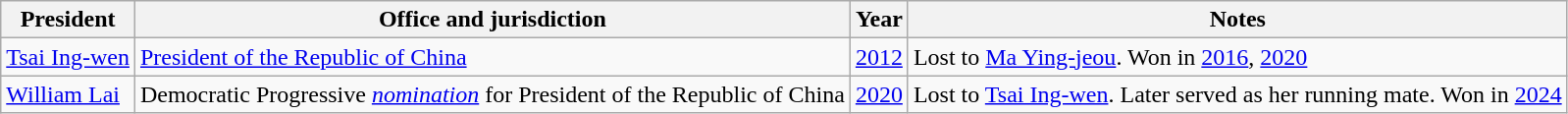<table class=wikitable>
<tr>
<th>President</th>
<th>Office and jurisdiction</th>
<th>Year</th>
<th>Notes</th>
</tr>
<tr>
<td nowrap><a href='#'>Tsai Ing-wen</a></td>
<td nowrap><a href='#'>President of the Republic of China</a></td>
<td><a href='#'>2012</a></td>
<td>Lost to <a href='#'>Ma Ying-jeou</a>. Won in <a href='#'>2016</a>, <a href='#'>2020</a></td>
</tr>
<tr>
<td nowrap><a href='#'>William Lai</a></td>
<td nowrap>Democratic Progressive <em><a href='#'>nomination</a></em> for President of the Republic of China</td>
<td><a href='#'>2020</a></td>
<td>Lost to <a href='#'>Tsai Ing-wen</a>. Later served as her running mate. Won in <a href='#'>2024</a></td>
</tr>
</table>
